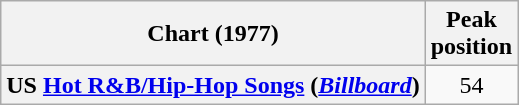<table class="wikitable sortable plainrowheaders">
<tr>
<th scope="col">Chart (1977)</th>
<th scope="col">Peak<br>position</th>
</tr>
<tr>
<th scope="row">US <a href='#'>Hot R&B/Hip-Hop Songs</a> (<em><a href='#'>Billboard</a></em>)</th>
<td style="text-align:center;">54</td>
</tr>
</table>
